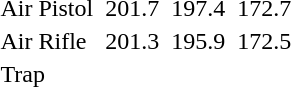<table>
<tr>
<td>Air Pistol</td>
<td></td>
<td>201.7</td>
<td></td>
<td>197.4</td>
<td></td>
<td>172.7</td>
</tr>
<tr>
<td>Air Rifle</td>
<td></td>
<td>201.3</td>
<td></td>
<td>195.9</td>
<td></td>
<td>172.5</td>
</tr>
<tr>
<td>Trap</td>
<td colspan=2></td>
<td colspan=2></td>
<td colspan=2></td>
</tr>
</table>
